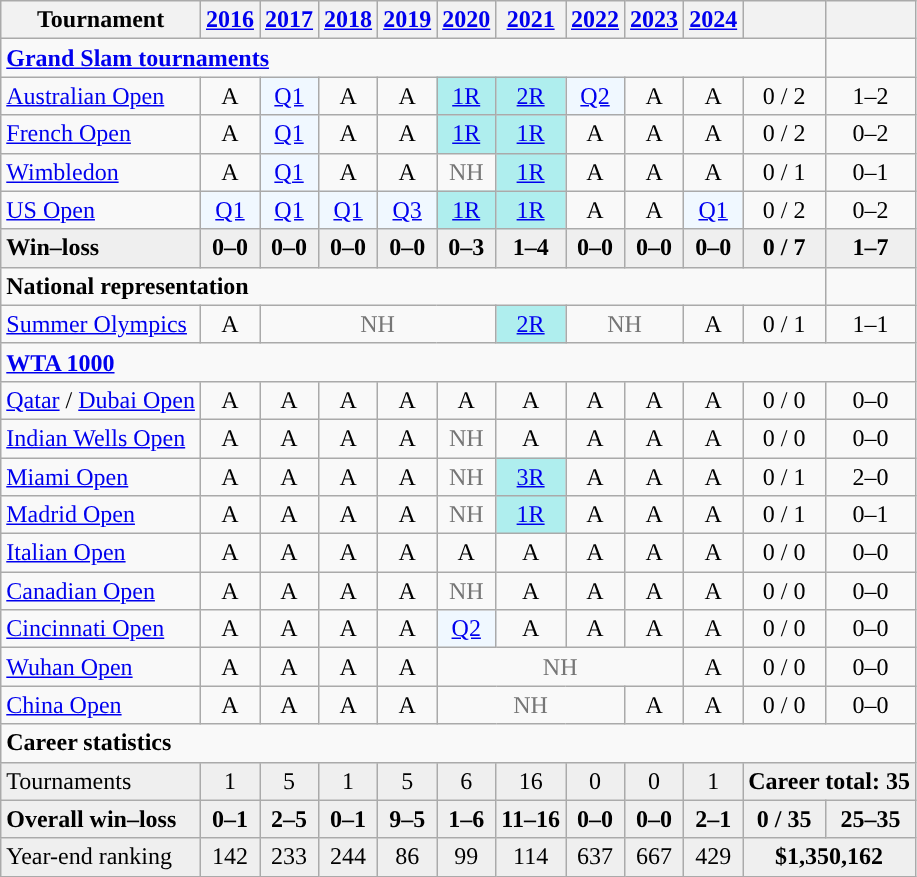<table class=wikitable style=text-align:center>
<tr>
<th>Tournament</th>
<th><a href='#'>2016</a></th>
<th><a href='#'>2017</a></th>
<th><a href='#'>2018</a></th>
<th><a href='#'>2019</a></th>
<th><a href='#'>2020</a></th>
<th><a href='#'>2021</a></th>
<th><a href='#'>2022</a></th>
<th><a href='#'>2023</a></th>
<th><a href='#'>2024</a></th>
<th></th>
<th></th>
</tr>
<tr>
<td colspan="11" align=left><strong><a href='#'>Grand Slam tournaments</a></strong></td>
</tr>
<tr>
<td align=left><a href='#'>Australian Open</a></td>
<td>A</td>
<td bgcolor=f0f8ff><a href='#'>Q1</a></td>
<td>A</td>
<td>A</td>
<td bgcolor=afeeee><a href='#'>1R</a></td>
<td bgcolor=afeeee><a href='#'>2R</a></td>
<td bgcolor=f0f8ff><a href='#'>Q2</a></td>
<td>A</td>
<td>A</td>
<td>0 / 2</td>
<td>1–2</td>
</tr>
<tr>
<td align=left><a href='#'>French Open</a></td>
<td>A</td>
<td bgcolor=f0f8ff><a href='#'>Q1</a></td>
<td>A</td>
<td>A</td>
<td bgcolor=afeeee><a href='#'>1R</a></td>
<td bgcolor=afeeee><a href='#'>1R</a></td>
<td>A</td>
<td>A</td>
<td>A</td>
<td>0 / 2</td>
<td>0–2</td>
</tr>
<tr>
<td style=text-align:left><a href='#'>Wimbledon</a></td>
<td>A</td>
<td bgcolor=f0f8ff><a href='#'>Q1</a></td>
<td>A</td>
<td>A</td>
<td style=color:#767676>NH</td>
<td bgcolor=afeeee><a href='#'>1R</a></td>
<td>A</td>
<td>A</td>
<td>A</td>
<td>0 / 1</td>
<td>0–1</td>
</tr>
<tr>
<td style=text-align:left><a href='#'>US Open</a></td>
<td bgcolor=f0f8ff><a href='#'>Q1</a></td>
<td bgcolor=f0f8ff><a href='#'>Q1</a></td>
<td bgcolor=f0f8ff><a href='#'>Q1</a></td>
<td bgcolor=f0f8ff><a href='#'>Q3</a></td>
<td bgcolor=afeeee><a href='#'>1R</a></td>
<td bgcolor=afeeee><a href='#'>1R</a></td>
<td>A</td>
<td>A</td>
<td bgcolor=f0f8ff><a href='#'>Q1</a></td>
<td>0 / 2</td>
<td>0–2</td>
</tr>
<tr style=background:#efefef;font-weight:bold>
<td align=left>Win–loss</td>
<td>0–0</td>
<td>0–0</td>
<td>0–0</td>
<td>0–0</td>
<td>0–3</td>
<td>1–4</td>
<td>0–0</td>
<td>0–0</td>
<td>0–0</td>
<td>0 / 7</td>
<td>1–7</td>
</tr>
<tr>
<td align=left colspan="11"><strong>National representation</strong></td>
</tr>
<tr>
<td align=left><a href='#'>Summer Olympics</a></td>
<td>A</td>
<td style=color:#767676 colspan="4">NH</td>
<td bgcolor=afeeee><a href='#'>2R</a></td>
<td style=color:#767676 colspan="2">NH</td>
<td>A</td>
<td>0 / 1</td>
<td>1–1</td>
</tr>
<tr>
<td colspan="13" align="left"><strong><a href='#'>WTA 1000</a></strong></td>
</tr>
<tr>
<td align=left><a href='#'>Qatar</a> / <a href='#'>Dubai Open</a></td>
<td>A</td>
<td>A</td>
<td>A</td>
<td>A</td>
<td>A</td>
<td>A</td>
<td>A</td>
<td>A</td>
<td>A</td>
<td>0 / 0</td>
<td>0–0</td>
</tr>
<tr>
<td align=left><a href='#'>Indian Wells Open</a></td>
<td>A</td>
<td>A</td>
<td>A</td>
<td>A</td>
<td style=color:#767676>NH</td>
<td>A</td>
<td>A</td>
<td>A</td>
<td>A</td>
<td>0 / 0</td>
<td>0–0</td>
</tr>
<tr>
<td style="text-align:left"><a href='#'>Miami Open</a></td>
<td>A</td>
<td>A</td>
<td>A</td>
<td>A</td>
<td style="color:#767676">NH</td>
<td bgcolor="afeeee"><a href='#'>3R</a></td>
<td>A</td>
<td>A</td>
<td>A</td>
<td>0 / 1</td>
<td>2–0</td>
</tr>
<tr>
<td align="left"><a href='#'>Madrid Open</a></td>
<td>A</td>
<td>A</td>
<td>A</td>
<td>A</td>
<td style="color:#767676;">NH</td>
<td bgcolor="#afeeee"><a href='#'>1R</a></td>
<td>A</td>
<td>A</td>
<td>A</td>
<td>0 / 1</td>
<td>0–1</td>
</tr>
<tr>
<td align=left><a href='#'>Italian Open</a></td>
<td>A</td>
<td>A</td>
<td>A</td>
<td>A</td>
<td>A</td>
<td>A</td>
<td>A</td>
<td>A</td>
<td>A</td>
<td>0 / 0</td>
<td>0–0</td>
</tr>
<tr>
<td align=left><a href='#'>Canadian Open</a></td>
<td>A</td>
<td>A</td>
<td>A</td>
<td>A</td>
<td style=color:#767676>NH</td>
<td>A</td>
<td>A</td>
<td>A</td>
<td>A</td>
<td>0 / 0</td>
<td>0–0</td>
</tr>
<tr>
<td align="left"><a href='#'>Cincinnati Open</a></td>
<td>A</td>
<td>A</td>
<td>A</td>
<td>A</td>
<td bgcolor="f0f8ff"><a href='#'>Q2</a></td>
<td>A</td>
<td>A</td>
<td>A</td>
<td>A</td>
<td>0 / 0</td>
<td>0–0</td>
</tr>
<tr>
<td align=left><a href='#'>Wuhan Open</a></td>
<td>A</td>
<td>A</td>
<td>A</td>
<td>A</td>
<td colspan="4" style=color:#767676>NH</td>
<td>A</td>
<td>0 / 0</td>
<td>0–0</td>
</tr>
<tr>
<td align=left><a href='#'>China Open</a></td>
<td>A</td>
<td>A</td>
<td>A</td>
<td>A</td>
<td colspan="3" style=color:#767676>NH</td>
<td>A</td>
<td>A</td>
<td>0 / 0</td>
<td>0–0</td>
</tr>
<tr>
<td colspan="13" style="text-align:left"><strong>Career statistics</strong></td>
</tr>
<tr style=background:#efefef>
<td style=text-align:left>Tournaments</td>
<td>1</td>
<td>5</td>
<td>1</td>
<td>5</td>
<td>6</td>
<td>16</td>
<td>0</td>
<td>0</td>
<td>1</td>
<td colspan=3><strong>Career total: 35</strong></td>
</tr>
<tr style=font-weight:bold;background:#efefef>
<td style=text-align:left>Overall win–loss</td>
<td>0–1</td>
<td>2–5</td>
<td>0–1</td>
<td>9–5</td>
<td>1–6</td>
<td>11–16</td>
<td>0–0</td>
<td>0–0</td>
<td>2–1</td>
<td>0 / 35</td>
<td>25–35</td>
</tr>
<tr style=background:#efefef>
<td align=left>Year-end ranking</td>
<td>142</td>
<td>233</td>
<td>244</td>
<td>86</td>
<td>99</td>
<td>114</td>
<td>637</td>
<td>667</td>
<td>429</td>
<td colspan=3><strong>$1,350,162</strong></td>
</tr>
</table>
